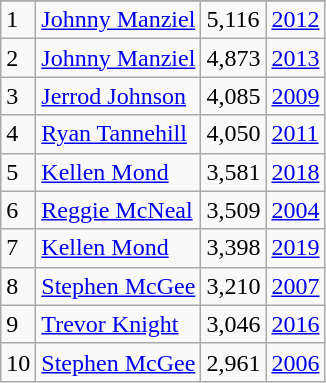<table class="wikitable">
<tr>
</tr>
<tr>
<td>1</td>
<td><a href='#'>Johnny Manziel</a></td>
<td><abbr>5,116</abbr></td>
<td><a href='#'>2012</a></td>
</tr>
<tr>
<td>2</td>
<td><a href='#'>Johnny Manziel</a></td>
<td><abbr>4,873</abbr></td>
<td><a href='#'>2013</a></td>
</tr>
<tr>
<td>3</td>
<td><a href='#'>Jerrod Johnson</a></td>
<td><abbr>4,085</abbr></td>
<td><a href='#'>2009</a></td>
</tr>
<tr>
<td>4</td>
<td><a href='#'>Ryan Tannehill</a></td>
<td><abbr>4,050</abbr></td>
<td><a href='#'>2011</a></td>
</tr>
<tr>
<td>5</td>
<td><a href='#'>Kellen Mond</a></td>
<td><abbr>3,581</abbr></td>
<td><a href='#'>2018</a></td>
</tr>
<tr>
<td>6</td>
<td><a href='#'>Reggie McNeal</a></td>
<td><abbr>3,509</abbr></td>
<td><a href='#'>2004</a></td>
</tr>
<tr>
<td>7</td>
<td><a href='#'>Kellen Mond</a></td>
<td><abbr>3,398</abbr></td>
<td><a href='#'>2019</a></td>
</tr>
<tr>
<td>8</td>
<td><a href='#'>Stephen McGee</a></td>
<td><abbr>3,210</abbr></td>
<td><a href='#'>2007</a></td>
</tr>
<tr>
<td>9</td>
<td><a href='#'>Trevor Knight</a></td>
<td><abbr>3,046</abbr></td>
<td><a href='#'>2016</a></td>
</tr>
<tr>
<td>10</td>
<td><a href='#'>Stephen McGee</a></td>
<td><abbr>2,961</abbr></td>
<td><a href='#'>2006</a></td>
</tr>
</table>
